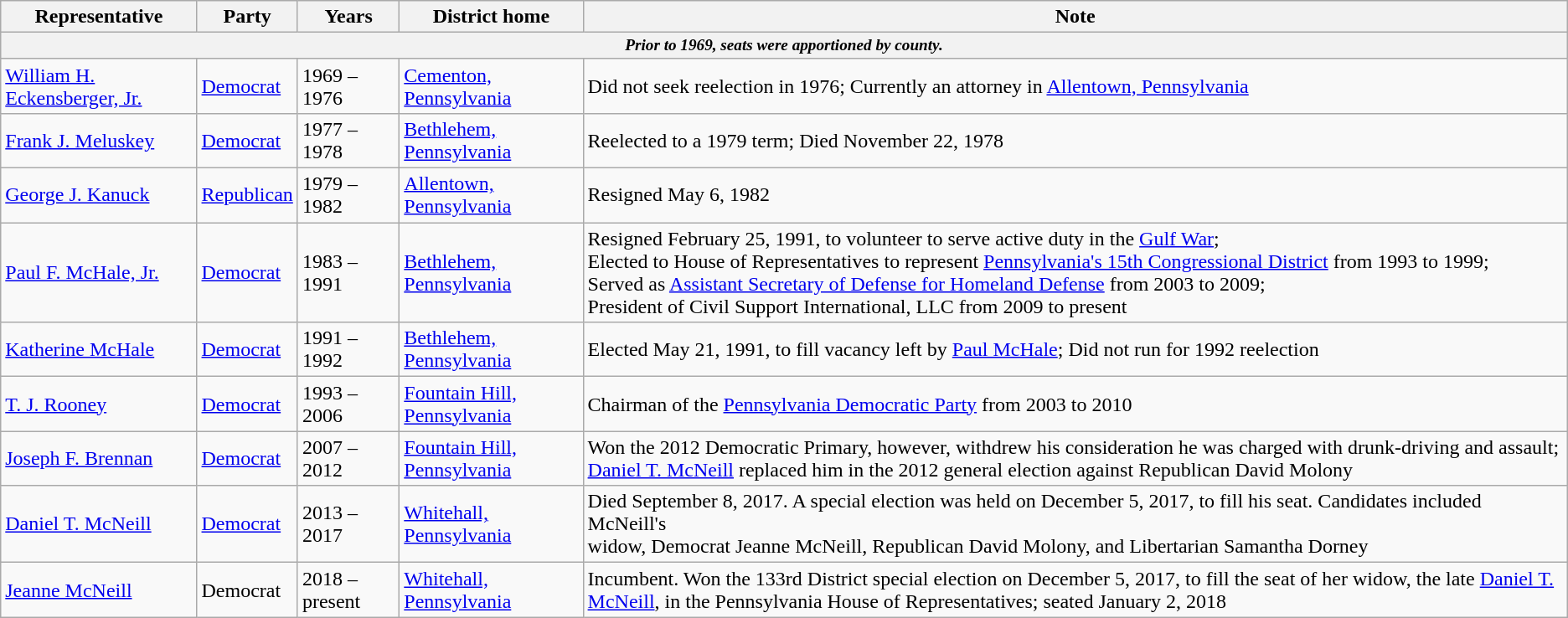<table class=wikitable>
<tr valign=bottom>
<th>Representative</th>
<th>Party</th>
<th>Years</th>
<th>District home</th>
<th>Note</th>
</tr>
<tr>
<th colspan=5 style="font-size: 80%;"><em>Prior to 1969, seats were apportioned by county.</em></th>
</tr>
<tr>
<td><a href='#'>William H. Eckensberger, Jr.</a></td>
<td><a href='#'>Democrat</a></td>
<td>1969 – 1976</td>
<td><a href='#'>Cementon, Pennsylvania</a></td>
<td>Did not seek reelection in 1976; Currently an attorney in <a href='#'>Allentown, Pennsylvania</a></td>
</tr>
<tr>
<td><a href='#'>Frank J. Meluskey</a></td>
<td><a href='#'>Democrat</a></td>
<td>1977 – 1978</td>
<td><a href='#'>Bethlehem, Pennsylvania</a></td>
<td>Reelected to a 1979 term; Died November 22, 1978</td>
</tr>
<tr>
<td><a href='#'>George J. Kanuck</a></td>
<td><a href='#'>Republican</a></td>
<td>1979 – 1982</td>
<td><a href='#'>Allentown, Pennsylvania</a></td>
<td>Resigned May 6, 1982</td>
</tr>
<tr>
<td><a href='#'>Paul F. McHale, Jr.</a></td>
<td><a href='#'>Democrat</a></td>
<td>1983 – 1991</td>
<td><a href='#'>Bethlehem, Pennsylvania</a></td>
<td>Resigned February 25, 1991, to volunteer to serve active duty in the <a href='#'>Gulf War</a>;<br>Elected to House of Representatives to represent <a href='#'>Pennsylvania's 15th Congressional District</a> from 1993 to 1999;<br>Served as <a href='#'>Assistant Secretary of Defense for Homeland Defense</a> from 2003 to 2009;<br>President of Civil Support International, LLC from 2009 to present</td>
</tr>
<tr>
<td><a href='#'>Katherine McHale</a></td>
<td><a href='#'>Democrat</a></td>
<td>1991 – 1992</td>
<td><a href='#'>Bethlehem, Pennsylvania</a></td>
<td>Elected May 21, 1991, to fill vacancy left by <a href='#'>Paul McHale</a>; Did not run for 1992 reelection</td>
</tr>
<tr>
<td><a href='#'>T. J. Rooney</a></td>
<td><a href='#'>Democrat</a></td>
<td>1993 – 2006</td>
<td><a href='#'>Fountain Hill, Pennsylvania</a></td>
<td>Chairman of the <a href='#'>Pennsylvania Democratic Party</a> from 2003 to 2010</td>
</tr>
<tr>
<td><a href='#'>Joseph F. Brennan</a></td>
<td><a href='#'>Democrat</a></td>
<td>2007 – 2012</td>
<td><a href='#'>Fountain Hill, Pennsylvania</a></td>
<td>Won the 2012 Democratic Primary, however, withdrew his consideration he was charged with drunk-driving and assault;<br><a href='#'>Daniel T. McNeill</a> replaced him in the 2012 general election against Republican David Molony</td>
</tr>
<tr>
<td><a href='#'>Daniel T. McNeill</a></td>
<td><a href='#'>Democrat</a></td>
<td>2013 – 2017</td>
<td><a href='#'>Whitehall, Pennsylvania</a></td>
<td>Died September 8, 2017. A special election was held on December 5, 2017, to fill his seat. Candidates included McNeill's<br>widow, Democrat Jeanne McNeill, Republican David Molony, and Libertarian Samantha Dorney</td>
</tr>
<tr>
<td><a href='#'>Jeanne McNeill</a></td>
<td>Democrat</td>
<td>2018 – present</td>
<td><a href='#'>Whitehall, Pennsylvania</a></td>
<td>Incumbent. Won the 133rd District special election on December 5, 2017, to fill the seat of her widow, the late <a href='#'>Daniel T. McNeill</a>, in the Pennsylvania House of Representatives; seated January 2, 2018</td>
</tr>
</table>
